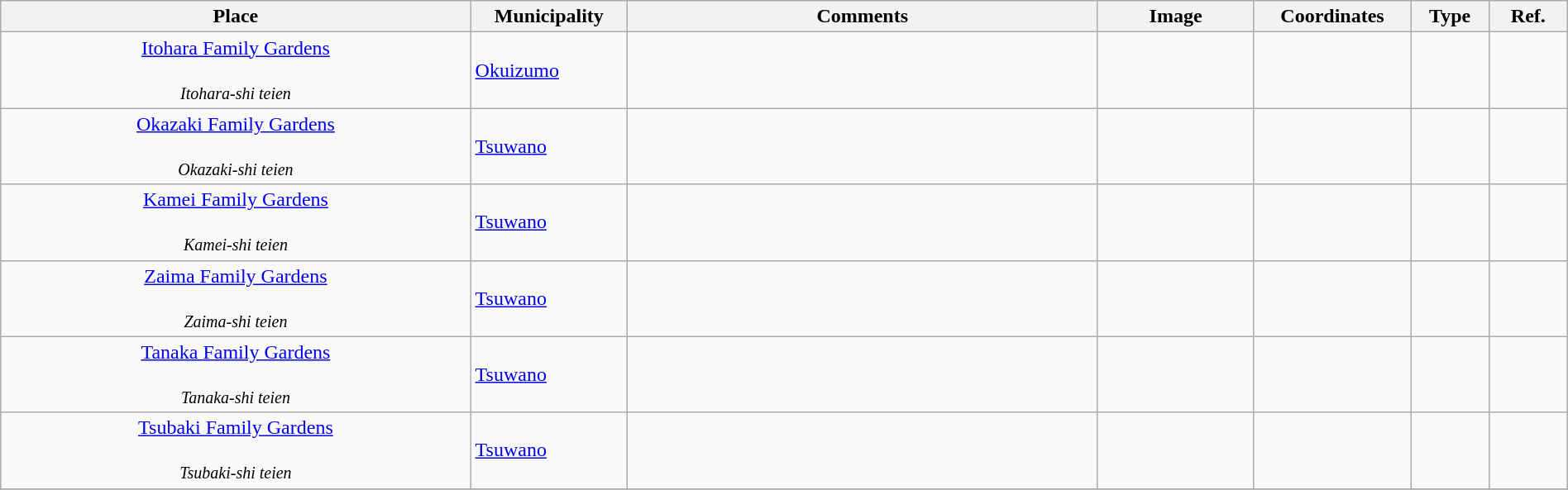<table class="wikitable sortable"  style="width:100%;">
<tr>
<th width="30%" align="left">Place</th>
<th width="10%" align="left">Municipality</th>
<th width="30%" align="left" class="unsortable">Comments</th>
<th width="10%" align="left"  class="unsortable">Image</th>
<th width="10%" align="left" class="unsortable">Coordinates</th>
<th width="5%" align="left">Type</th>
<th width="5%" align="left"  class="unsortable">Ref.</th>
</tr>
<tr>
<td align="center"><a href='#'>Itohara Family Gardens</a><br><br><small><em>Itohara-shi teien</em></small></td>
<td><a href='#'>Okuizumo</a></td>
<td></td>
<td></td>
<td></td>
<td></td>
<td></td>
</tr>
<tr>
<td align="center"><a href='#'>Okazaki Family Gardens</a><br><br><small><em>Okazaki-shi teien</em></small></td>
<td><a href='#'>Tsuwano</a></td>
<td></td>
<td></td>
<td></td>
<td></td>
<td></td>
</tr>
<tr>
<td align="center"><a href='#'>Kamei Family Gardens</a><br><br><small><em>Kamei-shi teien</em></small></td>
<td><a href='#'>Tsuwano</a></td>
<td></td>
<td></td>
<td></td>
<td></td>
<td></td>
</tr>
<tr>
<td align="center"><a href='#'>Zaima Family Gardens</a><br><br><small><em>Zaima-shi teien</em></small></td>
<td><a href='#'>Tsuwano</a></td>
<td></td>
<td></td>
<td></td>
<td></td>
<td></td>
</tr>
<tr>
<td align="center"><a href='#'>Tanaka Family Gardens</a><br><br><small><em>Tanaka-shi teien</em></small></td>
<td><a href='#'>Tsuwano</a></td>
<td></td>
<td></td>
<td></td>
<td></td>
<td></td>
</tr>
<tr>
<td align="center"><a href='#'>Tsubaki Family Gardens</a><br><br><small><em>Tsubaki-shi teien</em></small></td>
<td><a href='#'>Tsuwano</a></td>
<td></td>
<td></td>
<td></td>
<td></td>
<td></td>
</tr>
<tr>
</tr>
</table>
